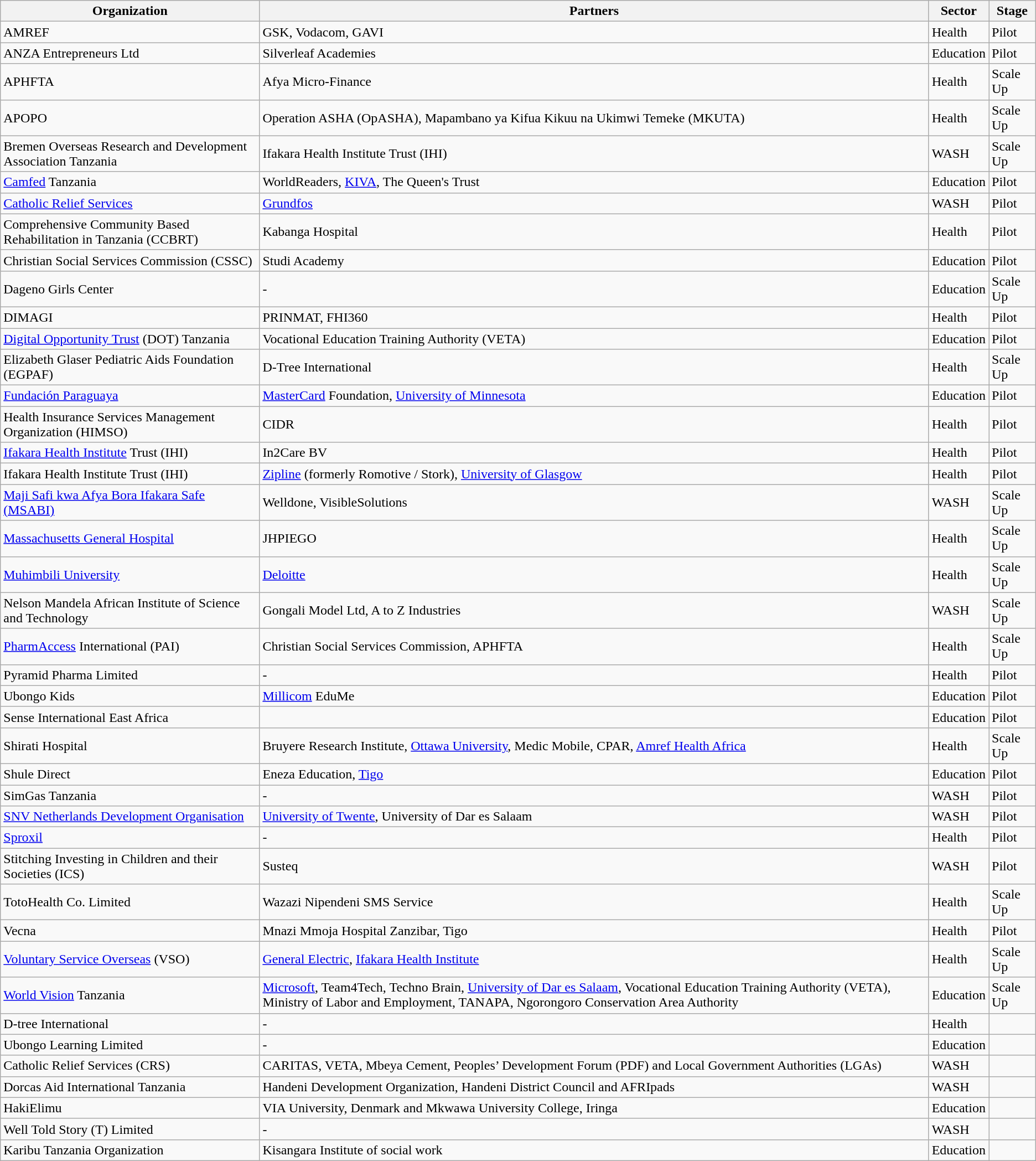<table class="wikitable sortable">
<tr>
<th>Organization</th>
<th>Partners</th>
<th>Sector</th>
<th>Stage</th>
</tr>
<tr>
<td>AMREF</td>
<td>GSK, Vodacom, GAVI</td>
<td>Health</td>
<td>Pilot</td>
</tr>
<tr>
<td>ANZA Entrepreneurs Ltd</td>
<td>Silverleaf Academies</td>
<td>Education</td>
<td>Pilot</td>
</tr>
<tr>
<td>APHFTA</td>
<td>Afya Micro-Finance</td>
<td>Health</td>
<td>Scale Up</td>
</tr>
<tr>
<td>APOPO</td>
<td>Operation ASHA (OpASHA), Mapambano ya Kifua Kikuu na Ukimwi Temeke (MKUTA)</td>
<td>Health</td>
<td>Scale Up</td>
</tr>
<tr>
<td>Bremen Overseas Research and Development Association Tanzania</td>
<td>Ifakara Health Institute Trust (IHI)</td>
<td>WASH</td>
<td>Scale Up</td>
</tr>
<tr>
<td><a href='#'>Camfed</a> Tanzania</td>
<td>WorldReaders, <a href='#'>KIVA</a>, The Queen's Trust</td>
<td>Education</td>
<td>Pilot</td>
</tr>
<tr>
<td><a href='#'>Catholic Relief Services</a></td>
<td><a href='#'>Grundfos</a></td>
<td>WASH</td>
<td>Pilot</td>
</tr>
<tr>
<td>Comprehensive Community Based Rehabilitation in Tanzania (CCBRT)</td>
<td>Kabanga Hospital</td>
<td>Health</td>
<td>Pilot</td>
</tr>
<tr>
<td>Christian Social Services Commission (CSSC)</td>
<td>Studi Academy</td>
<td>Education</td>
<td>Pilot</td>
</tr>
<tr>
<td>Dageno Girls Center</td>
<td>-</td>
<td>Education</td>
<td>Scale Up</td>
</tr>
<tr>
<td>DIMAGI</td>
<td>PRINMAT, FHI360</td>
<td>Health</td>
<td>Pilot</td>
</tr>
<tr>
<td><a href='#'>Digital Opportunity Trust</a> (DOT) Tanzania</td>
<td>Vocational Education Training Authority (VETA)</td>
<td>Education</td>
<td>Pilot</td>
</tr>
<tr>
<td>Elizabeth Glaser Pediatric Aids Foundation (EGPAF)</td>
<td>D-Tree International</td>
<td>Health</td>
<td>Scale Up</td>
</tr>
<tr>
<td><a href='#'>Fundación Paraguaya</a></td>
<td><a href='#'>MasterCard</a> Foundation, <a href='#'>University of Minnesota</a></td>
<td>Education</td>
<td>Pilot</td>
</tr>
<tr>
<td>Health Insurance Services Management Organization (HIMSO)</td>
<td>CIDR</td>
<td>Health</td>
<td>Pilot</td>
</tr>
<tr>
<td><a href='#'>Ifakara Health Institute</a> Trust (IHI)</td>
<td>In2Care BV</td>
<td>Health</td>
<td>Pilot</td>
</tr>
<tr>
<td>Ifakara Health Institute Trust (IHI)</td>
<td><a href='#'>Zipline</a> (formerly Romotive / Stork), <a href='#'>University of Glasgow</a></td>
<td>Health</td>
<td>Pilot</td>
</tr>
<tr>
<td><a href='#'>Maji Safi kwa Afya Bora Ifakara Safe (MSABI)</a></td>
<td>Welldone, VisibleSolutions</td>
<td>WASH</td>
<td>Scale Up</td>
</tr>
<tr>
<td><a href='#'>Massachusetts General Hospital</a></td>
<td>JHPIEGO</td>
<td>Health</td>
<td>Scale Up</td>
</tr>
<tr>
<td><a href='#'>Muhimbili University</a></td>
<td><a href='#'>Deloitte</a></td>
<td>Health</td>
<td>Scale Up</td>
</tr>
<tr>
<td>Nelson Mandela African Institute of Science and Technology</td>
<td>Gongali Model Ltd, A to Z Industries</td>
<td>WASH</td>
<td>Scale Up</td>
</tr>
<tr>
<td><a href='#'>PharmAccess</a> International (PAI)</td>
<td>Christian Social Services Commission, APHFTA</td>
<td>Health</td>
<td>Scale Up</td>
</tr>
<tr>
<td>Pyramid Pharma Limited</td>
<td>-</td>
<td>Health</td>
<td>Pilot</td>
</tr>
<tr>
<td>Ubongo Kids</td>
<td><a href='#'>Millicom</a> EduMe</td>
<td>Education</td>
<td>Pilot</td>
</tr>
<tr>
<td>Sense International East Africa</td>
<td></td>
<td>Education</td>
<td>Pilot</td>
</tr>
<tr>
<td>Shirati Hospital</td>
<td>Bruyere Research Institute, <a href='#'>Ottawa University</a>, Medic Mobile, CPAR, <a href='#'>Amref Health Africa</a></td>
<td>Health</td>
<td>Scale Up</td>
</tr>
<tr>
<td>Shule Direct</td>
<td>Eneza Education, <a href='#'>Tigo</a></td>
<td>Education</td>
<td>Pilot</td>
</tr>
<tr>
<td>SimGas Tanzania</td>
<td>-</td>
<td>WASH</td>
<td>Pilot</td>
</tr>
<tr>
<td><a href='#'>SNV Netherlands Development Organisation</a></td>
<td><a href='#'>University of Twente</a>, University of Dar es Salaam</td>
<td>WASH</td>
<td>Pilot</td>
</tr>
<tr>
<td><a href='#'>Sproxil</a></td>
<td>-</td>
<td>Health</td>
<td>Pilot</td>
</tr>
<tr>
<td>Stitching Investing in Children and their Societies (ICS)</td>
<td>Susteq</td>
<td>WASH</td>
<td>Pilot</td>
</tr>
<tr>
<td>TotoHealth Co. Limited</td>
<td>Wazazi Nipendeni SMS Service</td>
<td>Health</td>
<td>Scale Up</td>
</tr>
<tr>
<td>Vecna</td>
<td>Mnazi Mmoja Hospital Zanzibar, Tigo</td>
<td>Health</td>
<td>Pilot</td>
</tr>
<tr>
<td><a href='#'>Voluntary Service Overseas</a> (VSO)</td>
<td><a href='#'>General Electric</a>, <a href='#'>Ifakara Health Institute</a></td>
<td>Health</td>
<td>Scale Up</td>
</tr>
<tr>
<td><a href='#'>World Vision</a> Tanzania</td>
<td><a href='#'>Microsoft</a>, Team4Tech, Techno Brain, <a href='#'>University of Dar es Salaam</a>, Vocational Education Training Authority (VETA), Ministry of Labor and Employment, TANAPA, Ngorongoro Conservation Area Authority</td>
<td>Education</td>
<td>Scale Up</td>
</tr>
<tr>
<td>D-tree International</td>
<td>-</td>
<td>Health</td>
<td></td>
</tr>
<tr>
<td>Ubongo Learning Limited</td>
<td>-</td>
<td>Education</td>
<td></td>
</tr>
<tr>
<td>Catholic Relief Services (CRS)</td>
<td>CARITAS, VETA, Mbeya Cement, Peoples’ Development Forum (PDF) and Local Government Authorities (LGAs)</td>
<td>WASH</td>
<td></td>
</tr>
<tr>
<td>Dorcas Aid International Tanzania</td>
<td>Handeni Development Organization, Handeni District Council and AFRIpads</td>
<td>WASH</td>
<td></td>
</tr>
<tr>
<td>HakiElimu</td>
<td>VIA University, Denmark and Mkwawa University College, Iringa</td>
<td>Education</td>
<td></td>
</tr>
<tr>
<td>Well Told Story (T) Limited</td>
<td>-</td>
<td>WASH</td>
<td></td>
</tr>
<tr>
<td>Karibu Tanzania Organization</td>
<td>Kisangara Institute of social work</td>
<td>Education</td>
<td></td>
</tr>
</table>
